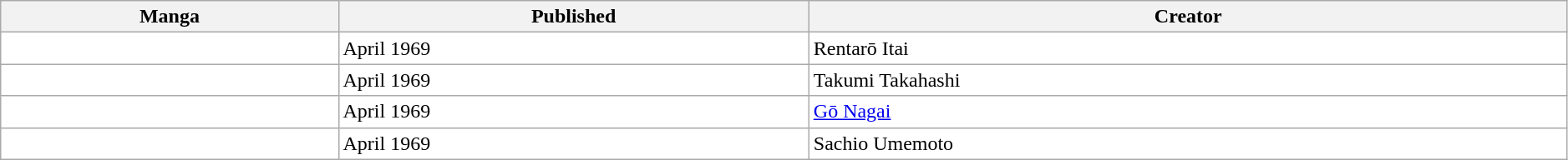<table class="wikitable sortable" style="background: #FFF;" width="99%">
<tr>
<th>Manga</th>
<th>Published</th>
<th>Creator</th>
</tr>
<tr>
<td></td>
<td>April 1969</td>
<td>Rentarō Itai</td>
</tr>
<tr>
<td></td>
<td>April 1969</td>
<td>Takumi Takahashi</td>
</tr>
<tr>
<td></td>
<td>April 1969</td>
<td><a href='#'>Gō Nagai</a></td>
</tr>
<tr>
<td></td>
<td>April 1969</td>
<td>Sachio Umemoto</td>
</tr>
</table>
